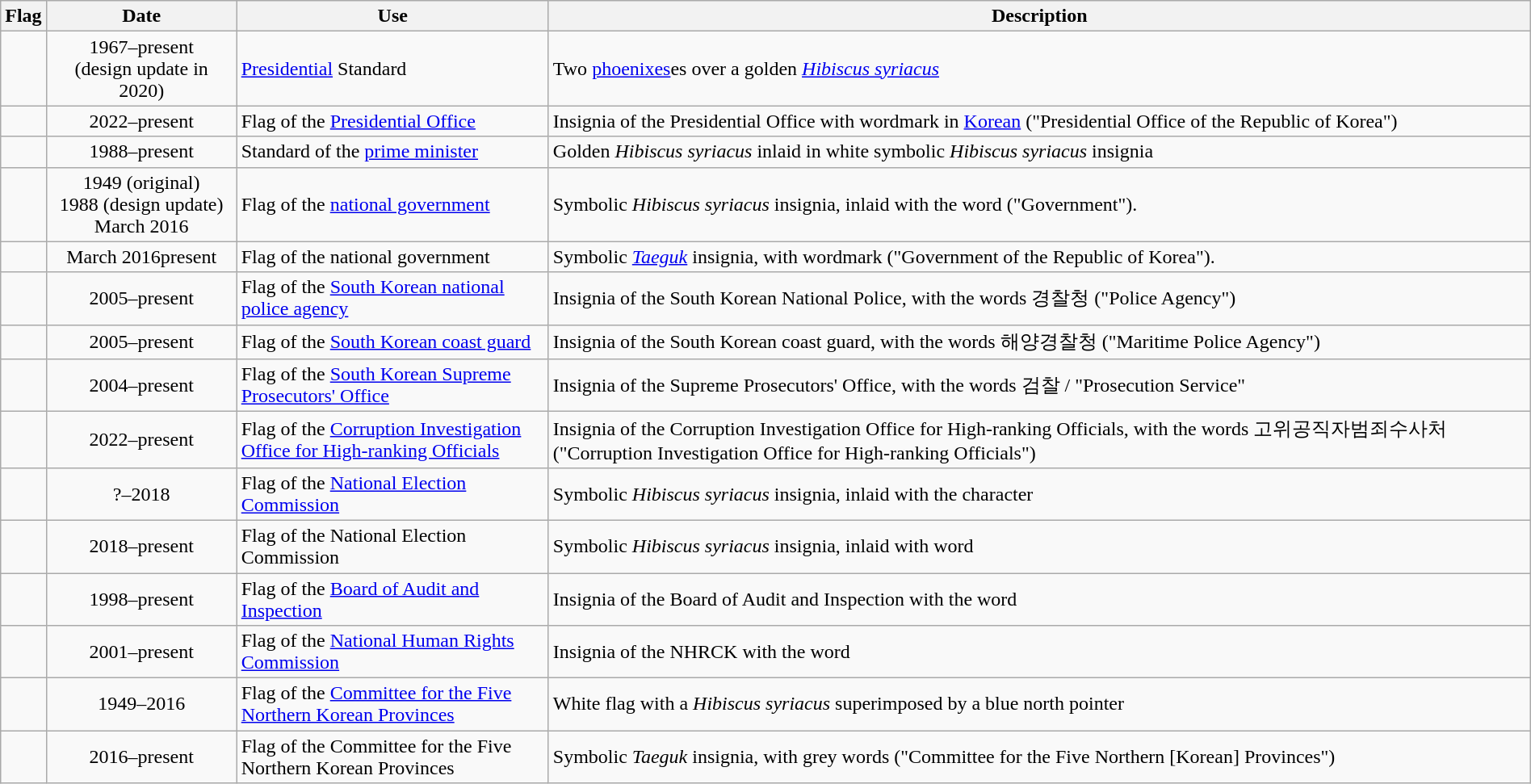<table class="wikitable" style="width:100%;">
<tr>
<th>Flag</th>
<th style="width:150px">Date</th>
<th style="width:250px">Use</th>
<th style="min-width:250px">Description</th>
</tr>
<tr>
<td></td>
<td style="text-align:center">1967–present<br>(design update in 2020)</td>
<td><a href='#'>Presidential</a> Standard</td>
<td>Two <a href='#'>phoenixes</a>es over a golden <em><a href='#'>Hibiscus syriacus</a></em></td>
</tr>
<tr>
<td></td>
<td style="text-align:center">2022–present</td>
<td>Flag of the <a href='#'>Presidential Office</a></td>
<td>Insignia of the Presidential Office with wordmark in <a href='#'>Korean</a>  ("Presidential Office of the Republic of Korea")</td>
</tr>
<tr>
<td></td>
<td style="text-align:center">1988–present</td>
<td>Standard of the <a href='#'>prime minister</a></td>
<td>Golden <em>Hibiscus syriacus</em> inlaid in white symbolic <em>Hibiscus syriacus</em> insignia</td>
</tr>
<tr>
<td></td>
<td style="text-align:center">1949 (original)<br>1988 (design update)<br>March 2016</td>
<td>Flag of the <a href='#'>national government</a></td>
<td>Symbolic <em>Hibiscus syriacus</em> insignia, inlaid with the word  ("Government").</td>
</tr>
<tr>
<td></td>
<td style="text-align:center">March 2016present</td>
<td>Flag of the national government</td>
<td>Symbolic <em><a href='#'>Taeguk</a></em> insignia, with wordmark  ("Government of the Republic of Korea").</td>
</tr>
<tr>
<td style="text-align:center"></td>
<td style="text-align:center">2005–present</td>
<td>Flag of the <a href='#'>South Korean national police agency</a></td>
<td>Insignia of the South Korean National Police, with the words 경찰청 ("Police Agency")</td>
</tr>
<tr>
<td></td>
<td style="text-align:center">2005–present</td>
<td>Flag of the <a href='#'>South Korean coast guard</a></td>
<td>Insignia of the South Korean coast guard, with the words 해양경찰청 ("Maritime Police Agency")</td>
</tr>
<tr>
<td style="text-align:center"></td>
<td style="text-align:center">2004–present</td>
<td>Flag of the <a href='#'>South Korean Supreme Prosecutors' Office</a></td>
<td>Insignia of the Supreme Prosecutors' Office, with the words 검찰 / "Prosecution Service"</td>
</tr>
<tr>
<td style="text-align:center"></td>
<td style="text-align:center">2022–present</td>
<td>Flag of the <a href='#'>Corruption Investigation Office for High-ranking Officials</a></td>
<td>Insignia of the Corruption Investigation Office for High-ranking Officials, with the words 고위공직자범죄수사처 ("Corruption Investigation Office for High-ranking Officials")</td>
</tr>
<tr>
<td></td>
<td style="text-align:center">?–2018</td>
<td>Flag of the <a href='#'>National Election Commission</a></td>
<td>Symbolic <em>Hibiscus syriacus</em> insignia, inlaid with the character </td>
</tr>
<tr>
<td></td>
<td style="text-align:center">2018–present</td>
<td>Flag of the National Election Commission</td>
<td>Symbolic <em>Hibiscus syriacus</em> insignia, inlaid with word </td>
</tr>
<tr>
<td></td>
<td style="text-align:center">1998–present</td>
<td>Flag of the <a href='#'>Board of Audit and Inspection</a></td>
<td>Insignia of the Board of Audit and Inspection with the word </td>
</tr>
<tr>
<td></td>
<td style="text-align:center">2001–present</td>
<td>Flag of the <a href='#'>National Human Rights Commission</a></td>
<td>Insignia of the NHRCK with the word </td>
</tr>
<tr>
<td></td>
<td style="text-align:center">1949–2016</td>
<td>Flag of the <a href='#'>Committee for the Five Northern Korean Provinces</a></td>
<td>White flag with a <em>Hibiscus syriacus</em> superimposed by a blue north pointer</td>
</tr>
<tr>
<td></td>
<td style="text-align:center">2016–present</td>
<td>Flag of the Committee for the Five Northern Korean Provinces</td>
<td>Symbolic <em>Taeguk</em> insignia, with grey words  ("Committee for the Five Northern [Korean] Provinces")</td>
</tr>
</table>
